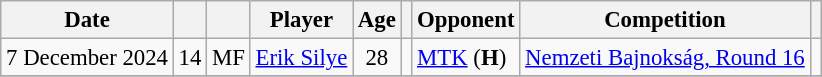<table class="wikitable sortable" style="text-align:center; font-size:95%;">
<tr>
<th>Date</th>
<th></th>
<th></th>
<th>Player</th>
<th>Age</th>
<th></th>
<th>Opponent</th>
<th>Competition</th>
<th class="unsortable"></th>
</tr>
<tr>
<td data-sort-value="1">7 December 2024</td>
<td>14</td>
<td>MF</td>
<td style="text-align:left;" data-sort-value="Silye"> <a href='#'>Erik Silye</a></td>
<td>28</td>
<td></td>
<td style="text-align:left;"><a href='#'>MTK</a> (<strong>H</strong>)</td>
<td style="text-align:left;"><a href='#'>Nemzeti Bajnokság, Round 16</a></td>
<td></td>
</tr>
<tr>
</tr>
</table>
